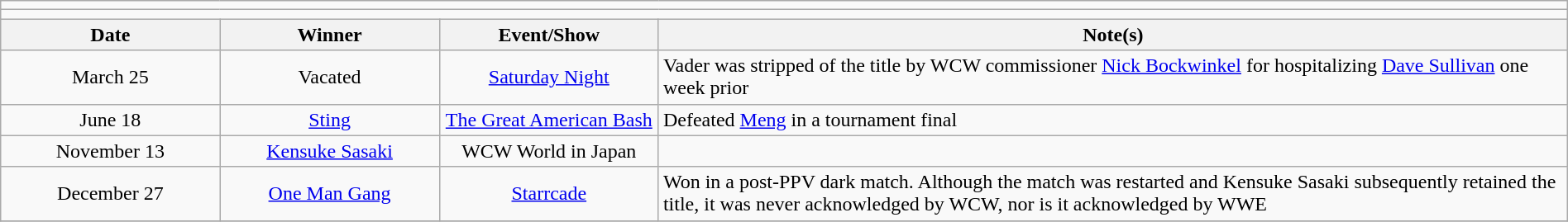<table class="wikitable" style="text-align:center; width:100%;">
<tr>
<td colspan="5"></td>
</tr>
<tr>
<td colspan="5"><strong></strong></td>
</tr>
<tr>
<th width=14%>Date</th>
<th width=14%>Winner</th>
<th width=14%>Event/Show</th>
<th width=58%>Note(s)</th>
</tr>
<tr>
<td>March 25</td>
<td>Vacated</td>
<td><a href='#'>Saturday Night</a></td>
<td align=left>Vader was stripped of the title by WCW commissioner <a href='#'>Nick Bockwinkel</a> for hospitalizing <a href='#'>Dave Sullivan</a> one week prior</td>
</tr>
<tr>
<td>June 18</td>
<td><a href='#'>Sting</a></td>
<td><a href='#'>The Great American Bash</a></td>
<td align=left>Defeated <a href='#'>Meng</a> in a tournament final</td>
</tr>
<tr>
<td>November 13</td>
<td><a href='#'>Kensuke Sasaki</a></td>
<td>WCW World in Japan</td>
<td align=left></td>
</tr>
<tr>
<td>December 27</td>
<td><a href='#'>One Man Gang</a></td>
<td><a href='#'>Starrcade</a></td>
<td align=left>Won in a post-PPV dark match. Although the match was restarted and Kensuke Sasaki subsequently retained the title, it was never acknowledged by WCW, nor is it acknowledged by WWE</td>
</tr>
<tr>
</tr>
</table>
